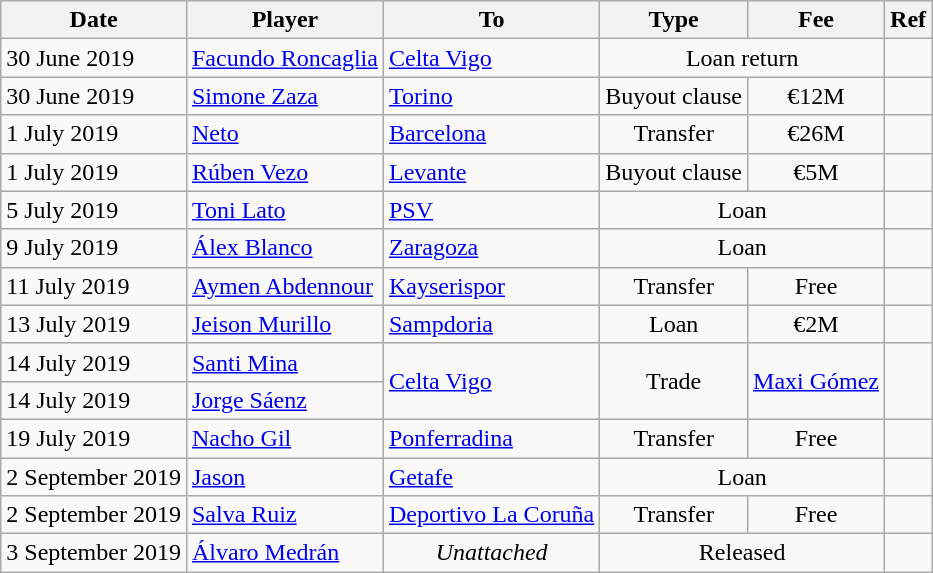<table class="wikitable">
<tr>
<th>Date</th>
<th>Player</th>
<th>To</th>
<th>Type</th>
<th>Fee</th>
<th>Ref</th>
</tr>
<tr>
<td>30 June 2019</td>
<td> <a href='#'>Facundo Roncaglia</a></td>
<td><a href='#'>Celta Vigo</a></td>
<td style="text-align:center;" colspan="2">Loan return</td>
<td align=center></td>
</tr>
<tr>
<td>30 June 2019</td>
<td> <a href='#'>Simone Zaza</a></td>
<td> <a href='#'>Torino</a></td>
<td align=center>Buyout clause</td>
<td align=center>€12M</td>
<td align=center></td>
</tr>
<tr>
<td>1 July 2019</td>
<td> <a href='#'>Neto</a></td>
<td><a href='#'>Barcelona</a></td>
<td align=center>Transfer</td>
<td align=center>€26M</td>
<td align=center></td>
</tr>
<tr>
<td>1 July 2019</td>
<td> <a href='#'>Rúben Vezo</a></td>
<td><a href='#'>Levante</a></td>
<td align=center>Buyout clause</td>
<td align=center>€5M</td>
<td align=center></td>
</tr>
<tr>
<td>5 July 2019</td>
<td> <a href='#'>Toni Lato</a></td>
<td> <a href='#'>PSV</a></td>
<td style="text-align:center;" colspan="2">Loan</td>
<td align=center></td>
</tr>
<tr>
<td>9 July 2019</td>
<td> <a href='#'>Álex Blanco</a></td>
<td><a href='#'>Zaragoza</a></td>
<td style="text-align:center;" colspan="2">Loan</td>
<td align=center></td>
</tr>
<tr>
<td>11 July 2019</td>
<td> <a href='#'>Aymen Abdennour</a></td>
<td> <a href='#'>Kayserispor</a></td>
<td align=center>Transfer</td>
<td align=center>Free</td>
<td align=center></td>
</tr>
<tr>
<td>13 July 2019</td>
<td> <a href='#'>Jeison Murillo</a></td>
<td> <a href='#'>Sampdoria</a></td>
<td align=center>Loan</td>
<td align=center>€2M</td>
<td align=center></td>
</tr>
<tr>
<td>14 July 2019</td>
<td> <a href='#'>Santi Mina</a></td>
<td rowspan=2><a href='#'>Celta Vigo</a></td>
<td style="text-align:center;" rowspan="2">Trade</td>
<td style="text-align:center;" rowspan="2"><a href='#'>Maxi Gómez</a></td>
<td rowspan="2" style="text-align:center;"></td>
</tr>
<tr>
<td>14 July 2019</td>
<td> <a href='#'>Jorge Sáenz</a></td>
</tr>
<tr>
<td>19 July 2019</td>
<td> <a href='#'>Nacho Gil</a></td>
<td><a href='#'>Ponferradina</a></td>
<td align=center>Transfer</td>
<td align=center>Free</td>
<td align=center></td>
</tr>
<tr>
<td>2 September 2019</td>
<td> <a href='#'>Jason</a></td>
<td><a href='#'>Getafe</a></td>
<td style="text-align:center;" colspan="2">Loan</td>
<td align=center></td>
</tr>
<tr>
<td>2 September 2019</td>
<td> <a href='#'>Salva Ruiz</a></td>
<td><a href='#'>Deportivo La Coruña</a></td>
<td align=center>Transfer</td>
<td align=center>Free</td>
<td align=center></td>
</tr>
<tr>
<td>3 September 2019</td>
<td> <a href='#'>Álvaro Medrán</a></td>
<td align=center><em>Unattached</em></td>
<td style="text-align:center;" colspan="2">Released</td>
<td align=center></td>
</tr>
</table>
